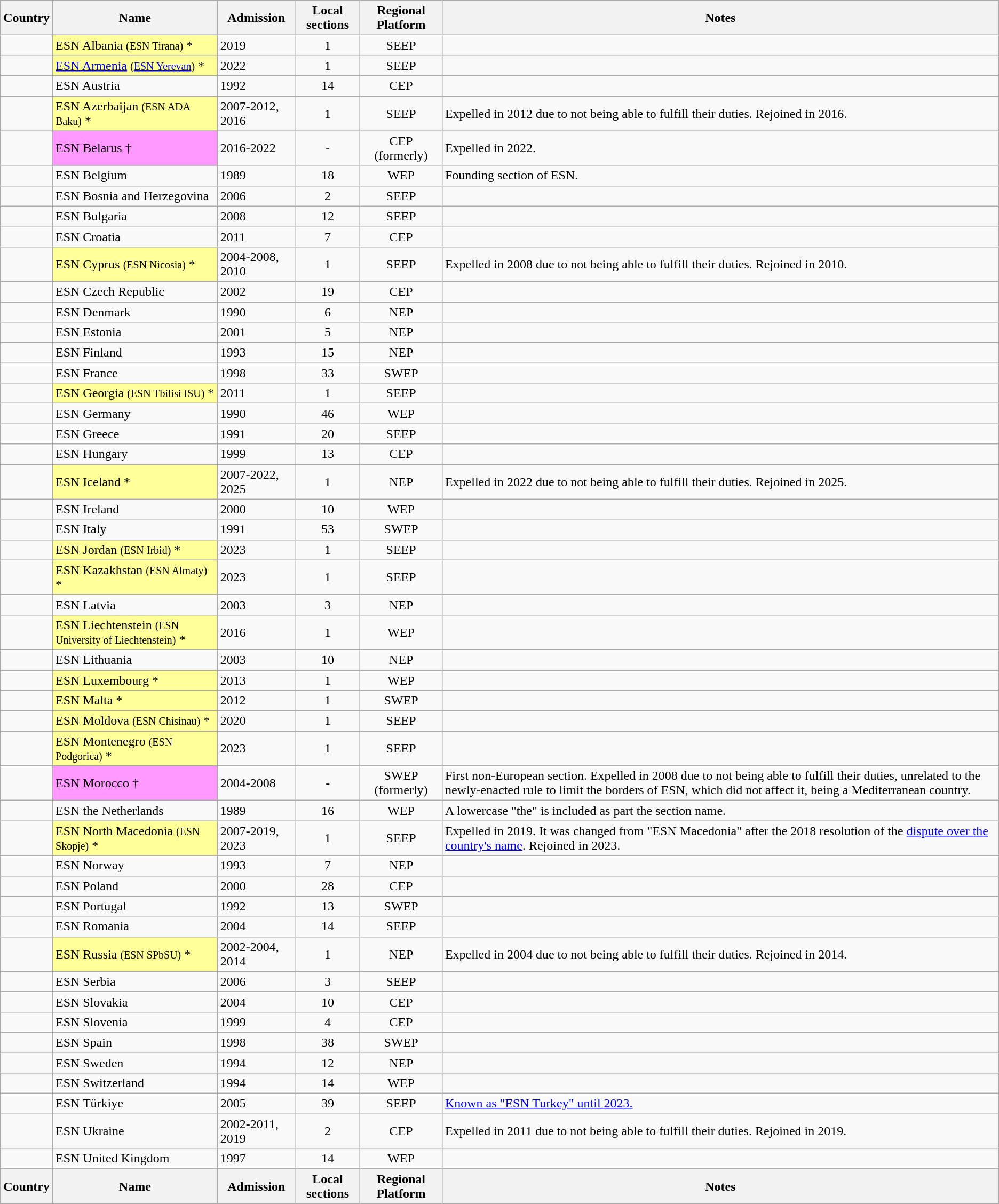<table class="wikitable sortable">
<tr>
<th>Country</th>
<th>Name</th>
<th>Admission</th>
<th>Local sections</th>
<th>Regional Platform</th>
<th>Notes</th>
</tr>
<tr>
<td></td>
<td bgcolor="#FFFF99">ESN Albania <small>(ESN Tirana)</small> *</td>
<td>2019</td>
<td align=center>1</td>
<td align=center>SEEP</td>
<td></td>
</tr>
<tr>
<td></td>
<td bgcolor="#FFFF99"><a href='#'>ESN Armenia</a> <small>(<a href='#'>ESN Yerevan</a>)</small> *</td>
<td>2022</td>
<td align=center>1</td>
<td align=center>SEEP</td>
<td></td>
</tr>
<tr>
<td></td>
<td>ESN Austria</td>
<td>1992</td>
<td align=center>14</td>
<td align=center>CEP</td>
<td></td>
</tr>
<tr>
<td></td>
<td bgcolor="#FFFF99">ESN Azerbaijan <small>(ESN ADA Baku)</small> *</td>
<td>2007-2012, 2016</td>
<td align=center>1</td>
<td align=center>SEEP</td>
<td>Expelled in 2012 due to not being able to fulfill their duties. Rejoined in 2016.</td>
</tr>
<tr>
<td></td>
<td bgcolor="#FF99FF">ESN Belarus †</td>
<td>2016-2022</td>
<td align=center>-</td>
<td align=center>CEP (formerly)</td>
<td>Expelled in 2022.</td>
</tr>
<tr>
<td></td>
<td>ESN Belgium</td>
<td>1989</td>
<td align=center>18</td>
<td align=center>WEP</td>
<td>Founding section of ESN.</td>
</tr>
<tr>
<td></td>
<td>ESN Bosnia and Herzegovina</td>
<td>2006</td>
<td align=center>2</td>
<td align=center>SEEP</td>
<td></td>
</tr>
<tr>
<td></td>
<td>ESN Bulgaria</td>
<td>2008</td>
<td align=center>12</td>
<td align=center>SEEP</td>
<td></td>
</tr>
<tr>
<td></td>
<td>ESN Croatia</td>
<td>2011</td>
<td align=center>7</td>
<td align=center>CEP</td>
<td></td>
</tr>
<tr>
<td></td>
<td bgcolor="#FFFF99">ESN Cyprus <small>(ESN Nicosia)</small> *</td>
<td>2004-2008, 2010</td>
<td align=center>1</td>
<td align=center>SEEP</td>
<td>Expelled in 2008 due to not being able to fulfill their duties. Rejoined in 2010.</td>
</tr>
<tr>
<td></td>
<td>ESN Czech Republic</td>
<td>2002</td>
<td align=center>19</td>
<td align=center>CEP</td>
<td></td>
</tr>
<tr>
<td></td>
<td>ESN Denmark</td>
<td>1990</td>
<td align=center>6</td>
<td align=center>NEP</td>
<td></td>
</tr>
<tr>
<td></td>
<td>ESN Estonia</td>
<td>2001</td>
<td align=center>5</td>
<td align=center>NEP</td>
<td></td>
</tr>
<tr>
<td></td>
<td>ESN Finland</td>
<td>1993</td>
<td align=center>15</td>
<td align=center>NEP</td>
<td></td>
</tr>
<tr>
<td></td>
<td>ESN France</td>
<td>1998</td>
<td align=center>33</td>
<td align=center>SWEP</td>
<td></td>
</tr>
<tr>
<td></td>
<td bgcolor="#FFFF99">ESN Georgia <small>(ESN Tbilisi ISU)</small> *</td>
<td>2011</td>
<td align=center>1</td>
<td align=center>SEEP</td>
<td></td>
</tr>
<tr>
<td></td>
<td>ESN Germany</td>
<td>1990</td>
<td align=center>46</td>
<td align=center>WEP</td>
<td></td>
</tr>
<tr>
<td></td>
<td>ESN Greece</td>
<td>1991</td>
<td align=center>20</td>
<td align=center>SEEP</td>
<td></td>
</tr>
<tr>
<td></td>
<td>ESN Hungary</td>
<td>1999</td>
<td align=center>13</td>
<td align=center>CEP</td>
<td></td>
</tr>
<tr>
<td></td>
<td bgcolor="#FFFF99">ESN Iceland *</td>
<td>2007-2022, 2025</td>
<td align=center>1</td>
<td align=center>NEP</td>
<td>Expelled in 2022 due to not being able to fulfill their duties. Rejoined in 2025.</td>
</tr>
<tr>
<td></td>
<td>ESN Ireland</td>
<td>2000</td>
<td align=center>10</td>
<td align=center>WEP</td>
<td></td>
</tr>
<tr>
<td></td>
<td>ESN Italy</td>
<td>1991</td>
<td align=center>53</td>
<td align=center>SWEP</td>
<td></td>
</tr>
<tr>
<td></td>
<td bgcolor="#FFFF99">ESN Jordan <small>(ESN Irbid)</small> *</td>
<td>2023</td>
<td align=center>1</td>
<td align=center>SEEP</td>
<td></td>
</tr>
<tr>
<td></td>
<td bgcolor="#FFFF99">ESN Kazakhstan <small>(ESN Almaty)</small> *</td>
<td>2023</td>
<td align=center>1</td>
<td align=center>SEEP</td>
<td></td>
</tr>
<tr>
<td></td>
<td>ESN Latvia</td>
<td>2003</td>
<td align=center>3</td>
<td align=center>NEP</td>
<td></td>
</tr>
<tr>
<td></td>
<td bgcolor="#FFFF99">ESN Liechtenstein <small>(ESN University of Liechtenstein)</small> *</td>
<td>2016</td>
<td align=center>1</td>
<td align=center>WEP</td>
<td></td>
</tr>
<tr>
<td></td>
<td>ESN Lithuania</td>
<td>2003</td>
<td align=center>10</td>
<td align=center>NEP</td>
<td></td>
</tr>
<tr>
<td></td>
<td bgcolor="#FFFF99">ESN Luxembourg *</td>
<td>2013</td>
<td align=center>1</td>
<td align=center>WEP</td>
<td></td>
</tr>
<tr>
<td></td>
<td bgcolor="#FFFF99">ESN Malta *</td>
<td>2012</td>
<td align=center>1</td>
<td align=center>SWEP</td>
<td></td>
</tr>
<tr>
<td></td>
<td bgcolor="#FFFF99">ESN Moldova <small>(ESN Chisinau)</small> *</td>
<td>2020</td>
<td align=center>1</td>
<td align=center>SEEP</td>
<td></td>
</tr>
<tr>
<td></td>
<td bgcolor="#FFFF99">ESN Montenegro <small>(ESN Podgorica)</small> *</td>
<td>2023</td>
<td align=center>1</td>
<td align=center>SEEP</td>
<td></td>
</tr>
<tr>
<td></td>
<td bgcolor="#FF99FF">ESN Morocco †</td>
<td>2004-2008</td>
<td align=center>-</td>
<td align=center>SWEP (formerly)</td>
<td>First non-European section. Expelled in 2008 due to not being able to fulfill their duties, unrelated to the newly-enacted rule to limit the borders of ESN, which did not affect it, being a Mediterranean country.</td>
</tr>
<tr>
<td></td>
<td>ESN the Netherlands</td>
<td>1989</td>
<td align=center>16</td>
<td align=center>WEP</td>
<td>A lowercase "the" is included as part the section name.</td>
</tr>
<tr>
<td></td>
<td bgcolor="#FFFF99">ESN North Macedonia <small>(ESN Skopje)</small> *</td>
<td>2007-2019, 2023</td>
<td align=center>1</td>
<td align=center>SEEP</td>
<td>Expelled in 2019. It was changed from "ESN Macedonia" after the 2018 resolution of the <a href='#'>dispute over the country's name</a>. Rejoined in 2023.</td>
</tr>
<tr>
<td></td>
<td>ESN Norway</td>
<td>1993</td>
<td align=center>7</td>
<td align=center>NEP</td>
<td></td>
</tr>
<tr>
<td></td>
<td>ESN Poland</td>
<td>2000</td>
<td align=center>28</td>
<td align=center>CEP</td>
<td></td>
</tr>
<tr>
<td></td>
<td>ESN Portugal</td>
<td>1992</td>
<td align=center>13</td>
<td align=center>SWEP</td>
<td></td>
</tr>
<tr>
<td></td>
<td>ESN Romania</td>
<td>2004</td>
<td align=center>14</td>
<td align=center>SEEP</td>
<td></td>
</tr>
<tr>
<td></td>
<td bgcolor="#FFFF99">ESN Russia <small>(ESN SPbSU)</small> *</td>
<td>2002-2004, 2014</td>
<td align=center>1</td>
<td align=center>NEP</td>
<td>Expelled in 2004 due to not being able to fulfill their duties. Rejoined in 2014.</td>
</tr>
<tr>
<td></td>
<td>ESN Serbia</td>
<td>2006</td>
<td align=center>3</td>
<td align=center>SEEP</td>
<td></td>
</tr>
<tr>
<td></td>
<td>ESN Slovakia</td>
<td>2004</td>
<td align=center>10</td>
<td align=center>CEP</td>
<td></td>
</tr>
<tr>
<td></td>
<td>ESN Slovenia</td>
<td>1999</td>
<td align=center>4</td>
<td align=center>CEP</td>
<td></td>
</tr>
<tr>
<td></td>
<td>ESN Spain</td>
<td>1998</td>
<td align=center>38</td>
<td align=center>SWEP</td>
<td></td>
</tr>
<tr>
<td></td>
<td>ESN Sweden</td>
<td>1994</td>
<td align=center>12</td>
<td align=center>NEP</td>
<td></td>
</tr>
<tr>
<td></td>
<td>ESN Switzerland</td>
<td>1994</td>
<td align=center>14</td>
<td align=center>WEP</td>
<td></td>
</tr>
<tr>
<td></td>
<td>ESN Türkiye</td>
<td>2005</td>
<td align=center>39</td>
<td align=center>SEEP</td>
<td><a href='#'>Known as "ESN Turkey" until 2023.</a></td>
</tr>
<tr>
<td></td>
<td>ESN Ukraine</td>
<td>2002-2011, 2019</td>
<td align=center>2</td>
<td align=center>CEP</td>
<td>Expelled in 2011 due to not being able to fulfill their duties. Rejoined in 2019.</td>
</tr>
<tr>
<td></td>
<td>ESN United Kingdom</td>
<td>1997</td>
<td align=center>14</td>
<td align=center>WEP</td>
<td></td>
</tr>
<tr>
<th>Country</th>
<th>Name</th>
<th>Admission</th>
<th>Local sections</th>
<th>Regional Platform</th>
<th>Notes</th>
</tr>
</table>
